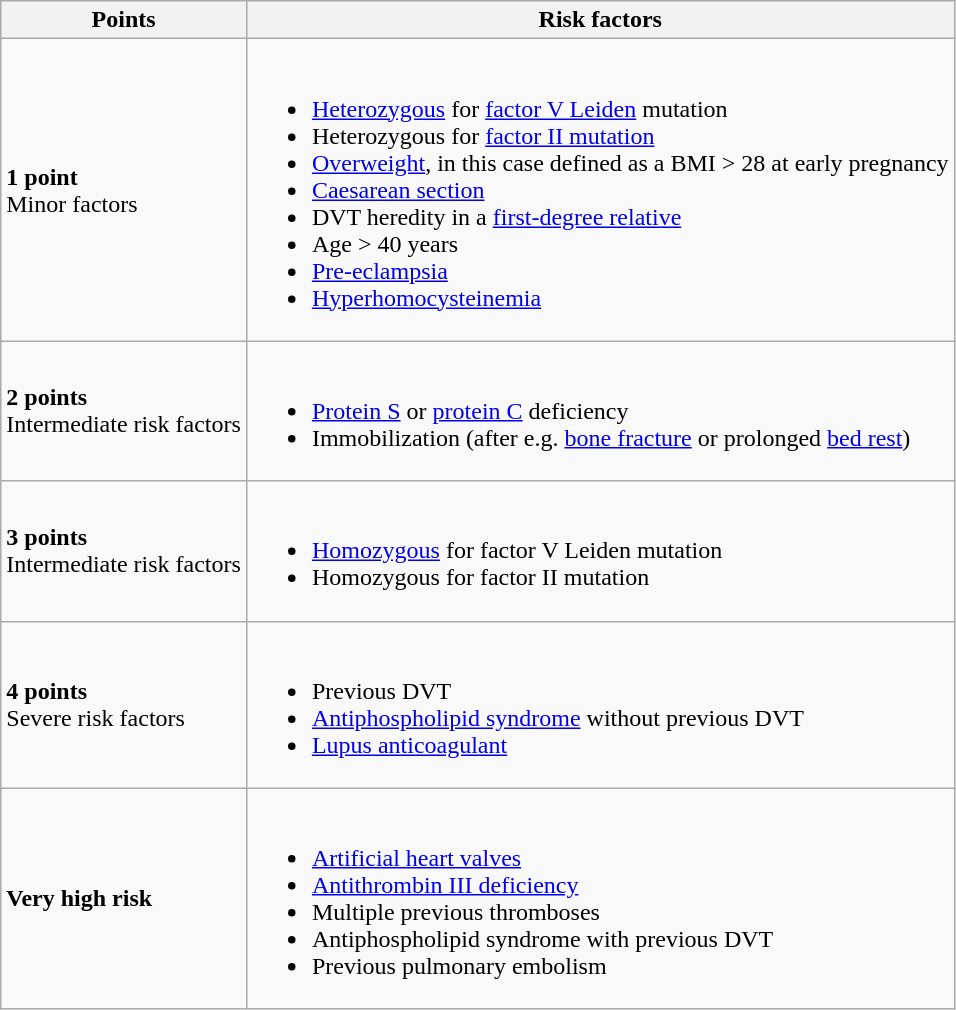<table class="wikitable">
<tr>
<th>Points</th>
<th>Risk factors</th>
</tr>
<tr>
<td><strong>1 point</strong> <br> <span>Minor factors</span></td>
<td><br><ul><li><a href='#'>Heterozygous</a> for <a href='#'>factor V Leiden</a> mutation</li><li>Heterozygous for <a href='#'>factor II mutation</a></li><li><a href='#'>Overweight</a>, in this case defined as a BMI > 28 at early pregnancy</li><li><a href='#'>Caesarean section</a></li><li>DVT heredity in a <a href='#'>first-degree relative</a></li><li>Age > 40 years</li><li><a href='#'>Pre-eclampsia</a></li><li><a href='#'>Hyperhomocysteinemia</a></li></ul></td>
</tr>
<tr>
<td><strong>2 points</strong> <br><span> Intermediate risk factors</span></td>
<td><br><ul><li><a href='#'>Protein S</a> or <a href='#'>protein C</a> deficiency</li><li>Immobilization (after e.g. <a href='#'>bone fracture</a> or prolonged <a href='#'>bed rest</a>)</li></ul></td>
</tr>
<tr>
<td><strong>3 points</strong> <br><span> Intermediate risk factors</span></td>
<td><br><ul><li><a href='#'>Homozygous</a> for factor V Leiden mutation</li><li>Homozygous for factor II mutation</li></ul></td>
</tr>
<tr>
<td><strong>4 points</strong> <br><span> Severe risk factors</span></td>
<td><br><ul><li>Previous DVT</li><li><a href='#'>Antiphospholipid syndrome</a> without previous DVT</li><li><a href='#'>Lupus anticoagulant</a></li></ul></td>
</tr>
<tr>
<td><strong>Very high risk</strong></td>
<td><br><ul><li><a href='#'>Artificial heart valves</a></li><li><a href='#'>Antithrombin III deficiency</a></li><li>Multiple previous thromboses</li><li>Antiphospholipid syndrome with previous DVT</li><li>Previous pulmonary embolism</li></ul></td>
</tr>
</table>
